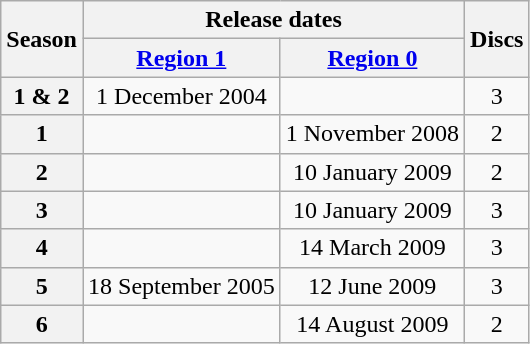<table class="wikitable" style="text-align:center">
<tr>
<th rowspan="2">Season</th>
<th colspan="2">Release dates</th>
<th rowspan="2">Discs</th>
</tr>
<tr>
<th><a href='#'>Region 1</a><br></th>
<th><a href='#'>Region 0</a></th>
</tr>
<tr>
<th>1 & 2</th>
<td>1 December 2004</td>
<td></td>
<td>3</td>
</tr>
<tr>
<th>1</th>
<td></td>
<td>1 November 2008</td>
<td>2</td>
</tr>
<tr>
<th>2</th>
<td></td>
<td>10 January 2009</td>
<td>2</td>
</tr>
<tr>
<th>3</th>
<td></td>
<td>10 January 2009</td>
<td>3</td>
</tr>
<tr>
<th>4</th>
<td></td>
<td>14 March 2009</td>
<td>3</td>
</tr>
<tr>
<th>5</th>
<td>18 September 2005</td>
<td>12 June 2009</td>
<td>3</td>
</tr>
<tr>
<th>6</th>
<td></td>
<td>14 August 2009</td>
<td>2</td>
</tr>
</table>
